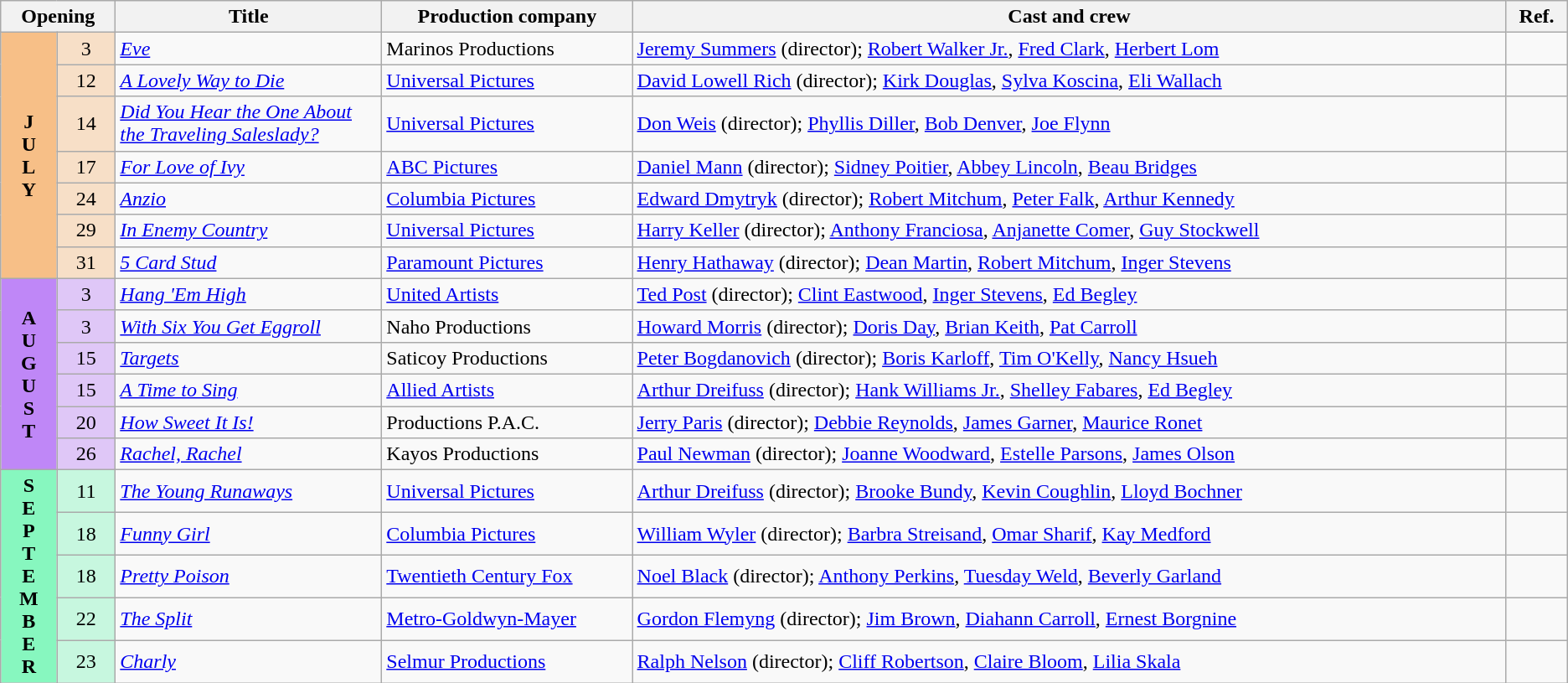<table class="wikitable sortable">
<tr>
<th colspan="2">Opening</th>
<th style="width:17%;">Title</th>
<th style="width:16%;">Production company</th>
<th>Cast and crew</th>
<th class="unsortable">Ref.</th>
</tr>
<tr>
<td rowspan="7" style="text-align:center; background:#f7bf87;"><strong>J<br>U<br>L<br>Y</strong></td>
<td style="text-align:center; background:#f7dfc7;">3</td>
<td><em><a href='#'>Eve</a></em></td>
<td>Marinos Productions</td>
<td><a href='#'>Jeremy Summers</a> (director); <a href='#'>Robert Walker Jr.</a>, <a href='#'>Fred Clark</a>, <a href='#'>Herbert Lom</a></td>
<td></td>
</tr>
<tr>
<td style="text-align:center; background:#f7dfc7;">12</td>
<td><em><a href='#'>A Lovely Way to Die</a></em></td>
<td><a href='#'>Universal Pictures</a></td>
<td><a href='#'>David Lowell Rich</a> (director); <a href='#'>Kirk Douglas</a>, <a href='#'>Sylva Koscina</a>, <a href='#'>Eli Wallach</a></td>
<td></td>
</tr>
<tr>
<td style="text-align:center; background:#f7dfc7;">14</td>
<td><em><a href='#'>Did You Hear the One About the Traveling Saleslady?</a></em></td>
<td><a href='#'>Universal Pictures</a></td>
<td><a href='#'>Don Weis</a> (director); <a href='#'>Phyllis Diller</a>, <a href='#'>Bob Denver</a>, <a href='#'>Joe Flynn</a></td>
<td></td>
</tr>
<tr>
<td style="text-align:center; background:#f7dfc7;">17</td>
<td><em><a href='#'>For Love of Ivy</a></em></td>
<td><a href='#'>ABC Pictures</a></td>
<td><a href='#'>Daniel Mann</a> (director); <a href='#'>Sidney Poitier</a>, <a href='#'>Abbey Lincoln</a>, <a href='#'>Beau Bridges</a></td>
<td></td>
</tr>
<tr>
<td style="text-align:center; background:#f7dfc7;">24</td>
<td><em><a href='#'>Anzio</a></em></td>
<td><a href='#'>Columbia Pictures</a></td>
<td><a href='#'>Edward Dmytryk</a> (director); <a href='#'>Robert Mitchum</a>, <a href='#'>Peter Falk</a>, <a href='#'>Arthur Kennedy</a></td>
<td></td>
</tr>
<tr>
<td style="text-align:center; background:#f7dfc7;">29</td>
<td><em><a href='#'>In Enemy Country</a></em></td>
<td><a href='#'>Universal Pictures</a></td>
<td><a href='#'>Harry Keller</a> (director); <a href='#'>Anthony Franciosa</a>, <a href='#'>Anjanette Comer</a>, <a href='#'>Guy Stockwell</a></td>
<td></td>
</tr>
<tr>
<td style="text-align:center; background:#f7dfc7;">31</td>
<td><em><a href='#'>5 Card Stud</a></em></td>
<td><a href='#'>Paramount Pictures</a></td>
<td><a href='#'>Henry Hathaway</a> (director); <a href='#'>Dean Martin</a>, <a href='#'>Robert Mitchum</a>, <a href='#'>Inger Stevens</a></td>
<td></td>
</tr>
<tr>
<td rowspan="6" style="text-align:center; background:#bf87f7;"><strong>A<br>U<br>G<br>U<br>S<br>T</strong></td>
<td style="text-align:center; background:#dfc7f7;">3</td>
<td><em><a href='#'>Hang 'Em High</a></em></td>
<td><a href='#'>United Artists</a></td>
<td><a href='#'>Ted Post</a> (director); <a href='#'>Clint Eastwood</a>, <a href='#'>Inger Stevens</a>, <a href='#'>Ed Begley</a></td>
<td></td>
</tr>
<tr>
<td style="text-align:center; background:#dfc7f7;">3</td>
<td><em><a href='#'>With Six You Get Eggroll</a></em></td>
<td>Naho Productions</td>
<td><a href='#'>Howard Morris</a> (director); <a href='#'>Doris Day</a>, <a href='#'>Brian Keith</a>, <a href='#'>Pat Carroll</a></td>
<td></td>
</tr>
<tr>
<td style="text-align:center; background:#dfc7f7;">15</td>
<td><em><a href='#'>Targets</a></em></td>
<td>Saticoy Productions</td>
<td><a href='#'>Peter Bogdanovich</a> (director); <a href='#'>Boris Karloff</a>, <a href='#'>Tim O'Kelly</a>, <a href='#'>Nancy Hsueh</a></td>
<td></td>
</tr>
<tr>
<td style="text-align:center; background:#dfc7f7;">15</td>
<td><em><a href='#'>A Time to Sing</a></em></td>
<td><a href='#'>Allied Artists</a></td>
<td><a href='#'>Arthur Dreifuss</a> (director); <a href='#'>Hank Williams Jr.</a>, <a href='#'>Shelley Fabares</a>, <a href='#'>Ed Begley</a></td>
<td></td>
</tr>
<tr>
<td style="text-align:center; background:#dfc7f7;">20</td>
<td><em><a href='#'>How Sweet It Is!</a></em></td>
<td>Productions P.A.C.</td>
<td><a href='#'>Jerry Paris</a> (director); <a href='#'>Debbie Reynolds</a>, <a href='#'>James Garner</a>, <a href='#'>Maurice Ronet</a></td>
<td></td>
</tr>
<tr>
<td style="text-align:center; background:#dfc7f7;">26</td>
<td><em><a href='#'>Rachel, Rachel</a></em></td>
<td>Kayos Productions</td>
<td><a href='#'>Paul Newman</a> (director); <a href='#'>Joanne Woodward</a>, <a href='#'>Estelle Parsons</a>, <a href='#'>James Olson</a></td>
<td></td>
</tr>
<tr>
<td rowspan="5" style="text-align:center; background:#87f7bf;"><strong>S<br>E<br>P<br>T<br>E<br>M<br>B<br>E<br>R</strong></td>
<td style="text-align:center; background:#c7f7df;">11</td>
<td><em><a href='#'>The Young Runaways</a></em></td>
<td><a href='#'>Universal Pictures</a></td>
<td><a href='#'>Arthur Dreifuss</a> (director); <a href='#'>Brooke Bundy</a>, <a href='#'>Kevin Coughlin</a>, <a href='#'>Lloyd Bochner</a></td>
<td></td>
</tr>
<tr>
<td style="text-align:center; background:#c7f7df;">18</td>
<td><em><a href='#'>Funny Girl</a></em></td>
<td><a href='#'>Columbia Pictures</a></td>
<td><a href='#'>William Wyler</a> (director); <a href='#'>Barbra Streisand</a>, <a href='#'>Omar Sharif</a>, <a href='#'>Kay Medford</a></td>
<td></td>
</tr>
<tr>
<td style="text-align:center; background:#c7f7df;">18</td>
<td><em><a href='#'>Pretty Poison</a></em></td>
<td><a href='#'>Twentieth Century Fox</a></td>
<td><a href='#'>Noel Black</a> (director); <a href='#'>Anthony Perkins</a>, <a href='#'>Tuesday Weld</a>, <a href='#'>Beverly Garland</a></td>
<td></td>
</tr>
<tr>
<td style="text-align:center; background:#c7f7df;">22</td>
<td><em><a href='#'>The Split</a></em></td>
<td><a href='#'>Metro-Goldwyn-Mayer</a></td>
<td><a href='#'>Gordon Flemyng</a> (director); <a href='#'>Jim Brown</a>, <a href='#'>Diahann Carroll</a>, <a href='#'>Ernest Borgnine</a></td>
<td></td>
</tr>
<tr>
<td style="text-align:center; background:#c7f7df;">23</td>
<td><em><a href='#'>Charly</a></em></td>
<td><a href='#'>Selmur Productions</a></td>
<td><a href='#'>Ralph Nelson</a> (director); <a href='#'>Cliff Robertson</a>, <a href='#'>Claire Bloom</a>, <a href='#'>Lilia Skala</a></td>
<td></td>
</tr>
</table>
